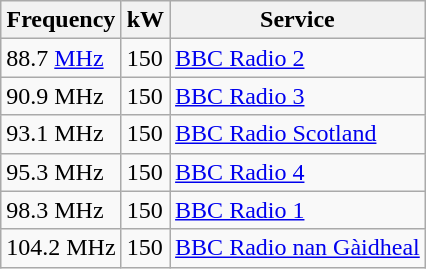<table class="wikitable sortable">
<tr>
<th>Frequency</th>
<th>kW</th>
<th>Service</th>
</tr>
<tr>
<td>88.7 <a href='#'>MHz</a></td>
<td>150</td>
<td><a href='#'>BBC Radio 2</a></td>
</tr>
<tr>
<td>90.9 MHz</td>
<td>150</td>
<td><a href='#'>BBC Radio 3</a></td>
</tr>
<tr>
<td>93.1 MHz</td>
<td>150</td>
<td><a href='#'>BBC Radio Scotland</a></td>
</tr>
<tr>
<td>95.3 MHz</td>
<td>150</td>
<td><a href='#'>BBC Radio 4</a></td>
</tr>
<tr>
<td>98.3 MHz</td>
<td>150</td>
<td><a href='#'>BBC Radio 1</a></td>
</tr>
<tr>
<td>104.2 MHz</td>
<td>150</td>
<td><a href='#'>BBC Radio nan Gàidheal</a></td>
</tr>
</table>
